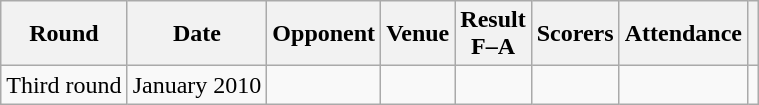<table class="wikitable" style="text-align:center">
<tr>
<th>Round</th>
<th>Date</th>
<th>Opponent</th>
<th>Venue</th>
<th>Result<br>F–A</th>
<th>Scorers</th>
<th>Attendance</th>
<th></th>
</tr>
<tr bgcolor=>
<td>Third round</td>
<td>January 2010</td>
<td></td>
<td></td>
<td></td>
<td></td>
<td></td>
<td></td>
</tr>
</table>
